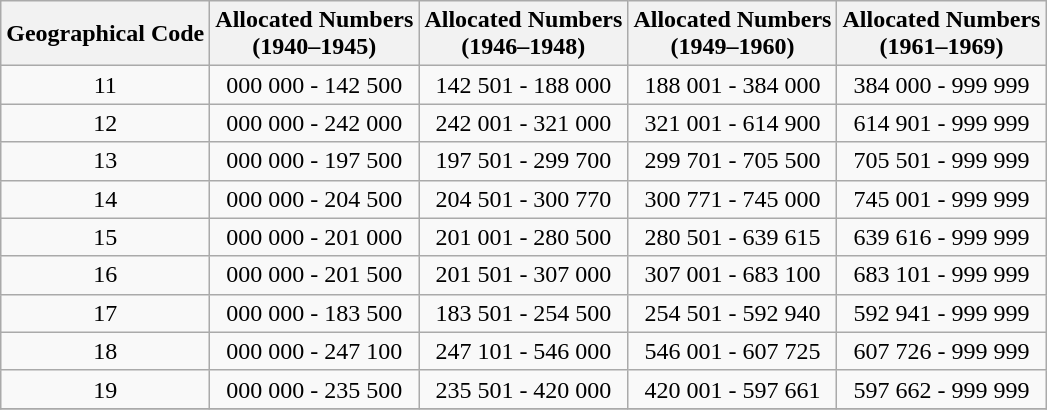<table class="wikitable sortable">
<tr>
<th align="center"><strong>Geographical Code</strong></th>
<th align="center"><strong>Allocated Numbers<br>(1940–1945)</strong></th>
<th align="center"><strong>Allocated Numbers<br>(1946–1948)</strong></th>
<th align="center"><strong>Allocated Numbers<br>(1949–1960)</strong></th>
<th align="center"><strong>Allocated Numbers<br>(1961–1969)</strong></th>
</tr>
<tr>
<td align="center">11</td>
<td align="center">000 000 - 142 500</td>
<td align="center">142 501 - 188 000</td>
<td align="center">188 001 - 384 000</td>
<td align="center">384 000 - 999 999</td>
</tr>
<tr>
<td align="center">12</td>
<td align="center">000 000 - 242 000</td>
<td align="center">242 001 - 321 000</td>
<td align="center">321 001 - 614 900</td>
<td align="center">614 901 - 999 999</td>
</tr>
<tr>
<td align="center">13</td>
<td align="center">000 000 - 197 500</td>
<td align="center">197 501 - 299 700</td>
<td align="center">299 701 - 705 500</td>
<td align="center">705 501 - 999 999</td>
</tr>
<tr>
<td align="center">14</td>
<td align="center">000 000 - 204 500</td>
<td align="center">204 501 - 300 770</td>
<td align="center">300 771 - 745 000</td>
<td align="center">745 001 - 999 999</td>
</tr>
<tr>
<td align="center">15</td>
<td align="center">000 000 - 201 000</td>
<td align="center">201 001 - 280 500</td>
<td align="center">280 501 - 639 615</td>
<td align="center">639 616 - 999 999</td>
</tr>
<tr>
<td align="center">16</td>
<td align="center">000 000 - 201 500</td>
<td align="center">201 501 - 307 000</td>
<td align="center">307 001 - 683 100</td>
<td align="center">683 101 - 999 999</td>
</tr>
<tr>
<td align="center">17</td>
<td align="center">000 000 - 183 500</td>
<td align="center">183 501 - 254 500</td>
<td align="center">254 501 - 592 940</td>
<td align="center">592 941 - 999 999</td>
</tr>
<tr>
<td align="center">18</td>
<td align="center">000 000 - 247 100</td>
<td align="center">247 101 - 546 000</td>
<td align="center">546 001 - 607 725</td>
<td align="center">607 726 - 999 999</td>
</tr>
<tr>
<td align="center">19</td>
<td align="center">000 000 - 235 500</td>
<td align="center">235 501 - 420 000</td>
<td align="center">420 001 - 597 661</td>
<td align="center">597 662 - 999 999</td>
</tr>
<tr>
</tr>
</table>
